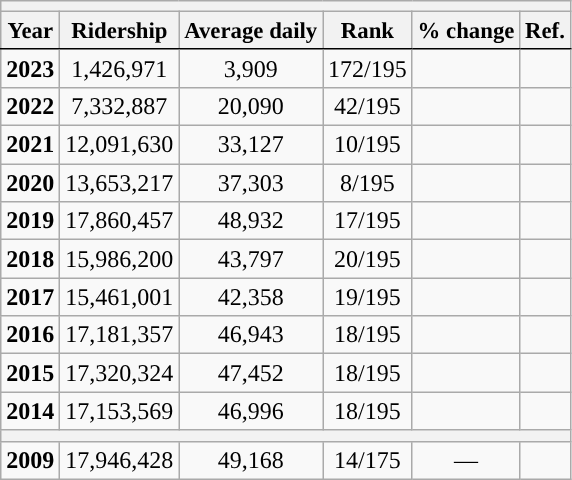<table class="wikitable sortable" style="text-align:right;">
<tr>
<th colspan="6" style="background-color:#"></th>
</tr>
<tr style="font-size:95%; text-align:center">
<th style="border-bottom:1px solid black">Year</th>
<th style="border-bottom:1px solid black">Ridership</th>
<th style="border-bottom:1px solid black">Average daily</th>
<th style="border-bottom:1px solid black">Rank</th>
<th style="border-bottom:1px solid black">% change</th>
<th style="border-bottom:1px solid black">Ref.</th>
</tr>
<tr style="text-align:center;">
<td><strong>2023</strong></td>
<td>1,426,971</td>
<td>3,909</td>
<td>172/195</td>
<td></td>
<td></td>
</tr>
<tr style="text-align:center;">
<td><strong>2022</strong></td>
<td>7,332,887</td>
<td>20,090</td>
<td>42/195</td>
<td></td>
<td></td>
</tr>
<tr style="text-align:center;">
<td><strong>2021</strong></td>
<td>12,091,630</td>
<td>33,127</td>
<td>10/195</td>
<td></td>
<td></td>
</tr>
<tr style="text-align:center;">
<td><strong>2020</strong></td>
<td>13,653,217</td>
<td>37,303</td>
<td>8/195</td>
<td></td>
<td></td>
</tr>
<tr style="text-align:center;">
<td><strong>2019</strong></td>
<td>17,860,457</td>
<td>48,932</td>
<td>17/195</td>
<td></td>
<td></td>
</tr>
<tr style="text-align:center;">
<td><strong>2018</strong></td>
<td>15,986,200</td>
<td>43,797</td>
<td>20/195</td>
<td></td>
<td></td>
</tr>
<tr style="text-align:center;">
<td><strong>2017</strong></td>
<td>15,461,001</td>
<td>42,358</td>
<td>19/195</td>
<td></td>
<td></td>
</tr>
<tr style="text-align:center;">
<td><strong>2016</strong></td>
<td>17,181,357</td>
<td>46,943</td>
<td>18/195</td>
<td></td>
<td></td>
</tr>
<tr style="text-align:center;">
<td><strong>2015</strong></td>
<td>17,320,324</td>
<td>47,452</td>
<td>18/195</td>
<td></td>
<td></td>
</tr>
<tr style="text-align:center;">
<td><strong>2014</strong></td>
<td>17,153,569</td>
<td>46,996</td>
<td>18/195</td>
<td></td>
<td></td>
</tr>
<tr>
<th colspan="6" style="background-color:#"></th>
</tr>
<tr style="text-align:center;">
<td><strong>2009</strong></td>
<td>17,946,428</td>
<td>49,168</td>
<td>14/175</td>
<td>—</td>
<td></td>
</tr>
</table>
